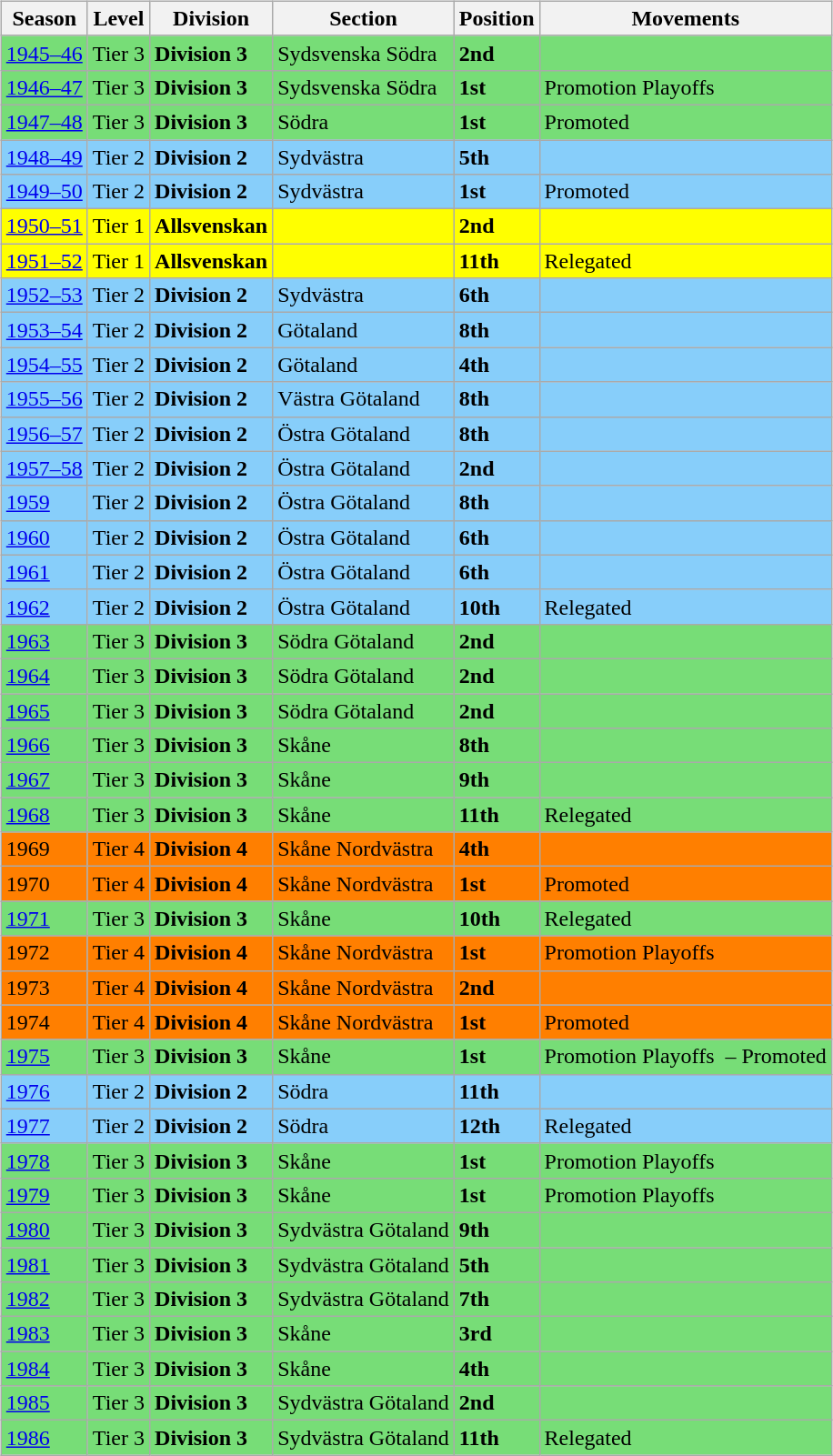<table>
<tr>
<td valign="top" width=0%><br><table class="wikitable">
<tr style="background:#f0f6fa;">
<th><strong>Season</strong></th>
<th><strong>Level</strong></th>
<th><strong>Division</strong></th>
<th><strong>Section</strong></th>
<th><strong>Position</strong></th>
<th><strong>Movements</strong></th>
</tr>
<tr>
<td style="background:#77DD77;"><a href='#'>1945–46</a></td>
<td style="background:#77DD77;">Tier 3</td>
<td style="background:#77DD77;"><strong>Division 3</strong></td>
<td style="background:#77DD77;">Sydsvenska Södra</td>
<td style="background:#77DD77;"><strong>2nd</strong></td>
<td style="background:#77DD77;"></td>
</tr>
<tr>
<td style="background:#77DD77;"><a href='#'>1946–47</a></td>
<td style="background:#77DD77;">Tier 3</td>
<td style="background:#77DD77;"><strong>Division 3</strong></td>
<td style="background:#77DD77;">Sydsvenska Södra</td>
<td style="background:#77DD77;"><strong>1st</strong></td>
<td style="background:#77DD77;">Promotion Playoffs</td>
</tr>
<tr>
<td style="background:#77DD77;"><a href='#'>1947–48</a></td>
<td style="background:#77DD77;">Tier 3</td>
<td style="background:#77DD77;"><strong>Division 3</strong></td>
<td style="background:#77DD77;">Södra</td>
<td style="background:#77DD77;"><strong>1st</strong></td>
<td style="background:#77DD77;">Promoted</td>
</tr>
<tr>
<td style="background:#87CEFA;"><a href='#'>1948–49</a></td>
<td style="background:#87CEFA;">Tier 2</td>
<td style="background:#87CEFA;"><strong>Division 2</strong></td>
<td style="background:#87CEFA;">Sydvästra</td>
<td style="background:#87CEFA;"><strong>5th</strong></td>
<td style="background:#87CEFA;"></td>
</tr>
<tr>
<td style="background:#87CEFA;"><a href='#'>1949–50</a></td>
<td style="background:#87CEFA;">Tier 2</td>
<td style="background:#87CEFA;"><strong>Division 2</strong></td>
<td style="background:#87CEFA;">Sydvästra</td>
<td style="background:#87CEFA;"><strong>1st</strong></td>
<td style="background:#87CEFA;">Promoted</td>
</tr>
<tr>
<td style="background:#FFFF00;"><a href='#'>1950–51</a></td>
<td style="background:#FFFF00;">Tier 1</td>
<td style="background:#FFFF00;"><strong>  Allsvenskan </strong></td>
<td style="background:#FFFF00;"></td>
<td style="background:#FFFF00;"><strong>2nd</strong></td>
<td style="background:#FFFF00;"></td>
</tr>
<tr>
<td style="background:#FFFF00;"><a href='#'>1951–52</a></td>
<td style="background:#FFFF00;">Tier 1</td>
<td style="background:#FFFF00;"><strong>  Allsvenskan </strong></td>
<td style="background:#FFFF00;"></td>
<td style="background:#FFFF00;"><strong>11th</strong></td>
<td style="background:#FFFF00;">Relegated</td>
</tr>
<tr>
<td style="background:#87CEFA;"><a href='#'>1952–53</a></td>
<td style="background:#87CEFA;">Tier 2</td>
<td style="background:#87CEFA;"><strong>Division 2</strong></td>
<td style="background:#87CEFA;">Sydvästra</td>
<td style="background:#87CEFA;"><strong>6th</strong></td>
<td style="background:#87CEFA;"></td>
</tr>
<tr>
<td style="background:#87CEFA;"><a href='#'>1953–54</a></td>
<td style="background:#87CEFA;">Tier 2</td>
<td style="background:#87CEFA;"><strong>Division 2</strong></td>
<td style="background:#87CEFA;">Götaland</td>
<td style="background:#87CEFA;"><strong>8th</strong></td>
<td style="background:#87CEFA;"></td>
</tr>
<tr>
<td style="background:#87CEFA;"><a href='#'>1954–55</a></td>
<td style="background:#87CEFA;">Tier 2</td>
<td style="background:#87CEFA;"><strong>Division 2</strong></td>
<td style="background:#87CEFA;">Götaland</td>
<td style="background:#87CEFA;"><strong>4th</strong></td>
<td style="background:#87CEFA;"></td>
</tr>
<tr>
<td style="background:#87CEFA;"><a href='#'>1955–56</a></td>
<td style="background:#87CEFA;">Tier 2</td>
<td style="background:#87CEFA;"><strong>Division 2</strong></td>
<td style="background:#87CEFA;">Västra Götaland</td>
<td style="background:#87CEFA;"><strong>8th</strong></td>
<td style="background:#87CEFA;"></td>
</tr>
<tr>
<td style="background:#87CEFA;"><a href='#'>1956–57</a></td>
<td style="background:#87CEFA;">Tier 2</td>
<td style="background:#87CEFA;"><strong>Division 2</strong></td>
<td style="background:#87CEFA;">Östra Götaland</td>
<td style="background:#87CEFA;"><strong>8th</strong></td>
<td style="background:#87CEFA;"></td>
</tr>
<tr>
<td style="background:#87CEFA;"><a href='#'>1957–58</a></td>
<td style="background:#87CEFA;">Tier 2</td>
<td style="background:#87CEFA;"><strong>Division 2</strong></td>
<td style="background:#87CEFA;">Östra Götaland</td>
<td style="background:#87CEFA;"><strong>2nd</strong></td>
<td style="background:#87CEFA;"></td>
</tr>
<tr>
<td style="background:#87CEFA;"><a href='#'>1959</a></td>
<td style="background:#87CEFA;">Tier 2</td>
<td style="background:#87CEFA;"><strong>Division 2</strong></td>
<td style="background:#87CEFA;">Östra Götaland</td>
<td style="background:#87CEFA;"><strong>8th</strong></td>
<td style="background:#87CEFA;"></td>
</tr>
<tr>
<td style="background:#87CEFA;"><a href='#'>1960</a></td>
<td style="background:#87CEFA;">Tier 2</td>
<td style="background:#87CEFA;"><strong>Division 2</strong></td>
<td style="background:#87CEFA;">Östra Götaland</td>
<td style="background:#87CEFA;"><strong>6th</strong></td>
<td style="background:#87CEFA;"></td>
</tr>
<tr>
<td style="background:#87CEFA;"><a href='#'>1961</a></td>
<td style="background:#87CEFA;">Tier 2</td>
<td style="background:#87CEFA;"><strong>Division 2</strong></td>
<td style="background:#87CEFA;">Östra Götaland</td>
<td style="background:#87CEFA;"><strong>6th</strong></td>
<td style="background:#87CEFA;"></td>
</tr>
<tr>
<td style="background:#87CEFA;"><a href='#'>1962</a></td>
<td style="background:#87CEFA;">Tier 2</td>
<td style="background:#87CEFA;"><strong>Division 2</strong></td>
<td style="background:#87CEFA;">Östra Götaland</td>
<td style="background:#87CEFA;"><strong>10th</strong></td>
<td style="background:#87CEFA;">Relegated</td>
</tr>
<tr>
<td style="background:#77DD77;"><a href='#'>1963</a></td>
<td style="background:#77DD77;">Tier 3</td>
<td style="background:#77DD77;"><strong>Division 3</strong></td>
<td style="background:#77DD77;">Södra Götaland</td>
<td style="background:#77DD77;"><strong>2nd</strong></td>
<td style="background:#77DD77;"></td>
</tr>
<tr>
<td style="background:#77DD77;"><a href='#'>1964</a></td>
<td style="background:#77DD77;">Tier 3</td>
<td style="background:#77DD77;"><strong>Division 3</strong></td>
<td style="background:#77DD77;">Södra Götaland</td>
<td style="background:#77DD77;"><strong>2nd</strong></td>
<td style="background:#77DD77;"></td>
</tr>
<tr>
<td style="background:#77DD77;"><a href='#'>1965</a></td>
<td style="background:#77DD77;">Tier 3</td>
<td style="background:#77DD77;"><strong>Division 3</strong></td>
<td style="background:#77DD77;">Södra Götaland</td>
<td style="background:#77DD77;"><strong>2nd</strong></td>
<td style="background:#77DD77;"></td>
</tr>
<tr>
<td style="background:#77DD77;"><a href='#'>1966</a></td>
<td style="background:#77DD77;">Tier 3</td>
<td style="background:#77DD77;"><strong>Division 3</strong></td>
<td style="background:#77DD77;">Skåne</td>
<td style="background:#77DD77;"><strong>8th</strong></td>
<td style="background:#77DD77;"></td>
</tr>
<tr>
<td style="background:#77DD77;"><a href='#'>1967</a></td>
<td style="background:#77DD77;">Tier 3</td>
<td style="background:#77DD77;"><strong>Division 3</strong></td>
<td style="background:#77DD77;">Skåne</td>
<td style="background:#77DD77;"><strong>9th</strong></td>
<td style="background:#77DD77;"></td>
</tr>
<tr>
<td style="background:#77DD77;"><a href='#'>1968</a></td>
<td style="background:#77DD77;">Tier 3</td>
<td style="background:#77DD77;"><strong>Division 3</strong></td>
<td style="background:#77DD77;">Skåne</td>
<td style="background:#77DD77;"><strong>11th</strong></td>
<td style="background:#77DD77;">Relegated</td>
</tr>
<tr>
<td style="background:#FF7F00;">1969</td>
<td style="background:#FF7F00;">Tier 4</td>
<td style="background:#FF7F00;"><strong>Division 4</strong></td>
<td style="background:#FF7F00;">Skåne Nordvästra</td>
<td style="background:#FF7F00;"><strong>4th</strong></td>
<td style="background:#FF7F00;"></td>
</tr>
<tr>
<td style="background:#FF7F00;">1970</td>
<td style="background:#FF7F00;">Tier 4</td>
<td style="background:#FF7F00;"><strong>Division 4</strong></td>
<td style="background:#FF7F00;">Skåne Nordvästra</td>
<td style="background:#FF7F00;"><strong>1st</strong></td>
<td style="background:#FF7F00;">Promoted</td>
</tr>
<tr>
<td style="background:#77DD77;"><a href='#'>1971</a></td>
<td style="background:#77DD77;">Tier 3</td>
<td style="background:#77DD77;"><strong>Division 3</strong></td>
<td style="background:#77DD77;">Skåne</td>
<td style="background:#77DD77;"><strong>10th</strong></td>
<td style="background:#77DD77;">Relegated</td>
</tr>
<tr>
<td style="background:#FF7F00;">1972</td>
<td style="background:#FF7F00;">Tier 4</td>
<td style="background:#FF7F00;"><strong>Division 4</strong></td>
<td style="background:#FF7F00;">Skåne Nordvästra</td>
<td style="background:#FF7F00;"><strong>1st</strong></td>
<td style="background:#FF7F00;">Promotion Playoffs</td>
</tr>
<tr>
<td style="background:#FF7F00;">1973</td>
<td style="background:#FF7F00;">Tier 4</td>
<td style="background:#FF7F00;"><strong>Division 4</strong></td>
<td style="background:#FF7F00;">Skåne Nordvästra</td>
<td style="background:#FF7F00;"><strong>2nd</strong></td>
<td style="background:#FF7F00;"></td>
</tr>
<tr>
<td style="background:#FF7F00;">1974</td>
<td style="background:#FF7F00;">Tier 4</td>
<td style="background:#FF7F00;"><strong>Division 4</strong></td>
<td style="background:#FF7F00;">Skåne Nordvästra</td>
<td style="background:#FF7F00;"><strong>1st</strong></td>
<td style="background:#FF7F00;">Promoted</td>
</tr>
<tr>
<td style="background:#77DD77;"><a href='#'>1975</a></td>
<td style="background:#77DD77;">Tier 3</td>
<td style="background:#77DD77;"><strong>Division 3</strong></td>
<td style="background:#77DD77;">Skåne</td>
<td style="background:#77DD77;"><strong>1st</strong></td>
<td style="background:#77DD77;">Promotion Playoffs  – Promoted</td>
</tr>
<tr>
<td style="background:#87CEFA;"><a href='#'>1976</a></td>
<td style="background:#87CEFA;">Tier 2</td>
<td style="background:#87CEFA;"><strong>Division 2</strong></td>
<td style="background:#87CEFA;">Södra</td>
<td style="background:#87CEFA;"><strong>11th</strong></td>
<td style="background:#87CEFA;"></td>
</tr>
<tr>
<td style="background:#87CEFA;"><a href='#'>1977</a></td>
<td style="background:#87CEFA;">Tier 2</td>
<td style="background:#87CEFA;"><strong>Division 2</strong></td>
<td style="background:#87CEFA;">Södra</td>
<td style="background:#87CEFA;"><strong>12th</strong></td>
<td style="background:#87CEFA;">Relegated</td>
</tr>
<tr>
<td style="background:#77DD77;"><a href='#'>1978</a></td>
<td style="background:#77DD77;">Tier 3</td>
<td style="background:#77DD77;"><strong>Division 3</strong></td>
<td style="background:#77DD77;">Skåne</td>
<td style="background:#77DD77;"><strong>1st</strong></td>
<td style="background:#77DD77;">Promotion  Playoffs</td>
</tr>
<tr>
<td style="background:#77DD77;"><a href='#'>1979</a></td>
<td style="background:#77DD77;">Tier 3</td>
<td style="background:#77DD77;"><strong>Division 3</strong></td>
<td style="background:#77DD77;">Skåne</td>
<td style="background:#77DD77;"><strong>1st</strong></td>
<td style="background:#77DD77;">Promotion  Playoffs</td>
</tr>
<tr>
<td style="background:#77DD77;"><a href='#'>1980</a></td>
<td style="background:#77DD77;">Tier 3</td>
<td style="background:#77DD77;"><strong>Division 3</strong></td>
<td style="background:#77DD77;">Sydvästra Götaland</td>
<td style="background:#77DD77;"><strong>9th</strong></td>
<td style="background:#77DD77;"></td>
</tr>
<tr>
<td style="background:#77DD77;"><a href='#'>1981</a></td>
<td style="background:#77DD77;">Tier 3</td>
<td style="background:#77DD77;"><strong>Division 3</strong></td>
<td style="background:#77DD77;">Sydvästra Götaland</td>
<td style="background:#77DD77;"><strong>5th</strong></td>
<td style="background:#77DD77;"></td>
</tr>
<tr>
<td style="background:#77DD77;"><a href='#'>1982</a></td>
<td style="background:#77DD77;">Tier 3</td>
<td style="background:#77DD77;"><strong>Division 3</strong></td>
<td style="background:#77DD77;">Sydvästra Götaland</td>
<td style="background:#77DD77;"><strong>7th</strong></td>
<td style="background:#77DD77;"></td>
</tr>
<tr>
<td style="background:#77DD77;"><a href='#'>1983</a></td>
<td style="background:#77DD77;">Tier 3</td>
<td style="background:#77DD77;"><strong>Division 3</strong></td>
<td style="background:#77DD77;">Skåne</td>
<td style="background:#77DD77;"><strong>3rd</strong></td>
<td style="background:#77DD77;"></td>
</tr>
<tr>
<td style="background:#77DD77;"><a href='#'>1984</a></td>
<td style="background:#77DD77;">Tier 3</td>
<td style="background:#77DD77;"><strong>Division 3</strong></td>
<td style="background:#77DD77;">Skåne</td>
<td style="background:#77DD77;"><strong>4th</strong></td>
<td style="background:#77DD77;"></td>
</tr>
<tr>
<td style="background:#77DD77;"><a href='#'>1985</a></td>
<td style="background:#77DD77;">Tier 3</td>
<td style="background:#77DD77;"><strong>Division 3</strong></td>
<td style="background:#77DD77;">Sydvästra Götaland</td>
<td style="background:#77DD77;"><strong>2nd</strong></td>
<td style="background:#77DD77;"></td>
</tr>
<tr>
<td style="background:#77DD77;"><a href='#'>1986</a></td>
<td style="background:#77DD77;">Tier 3</td>
<td style="background:#77DD77;"><strong>Division 3</strong></td>
<td style="background:#77DD77;">Sydvästra Götaland</td>
<td style="background:#77DD77;"><strong>11th</strong></td>
<td style="background:#77DD77;">Relegated</td>
</tr>
</table>

</td>
</tr>
</table>
